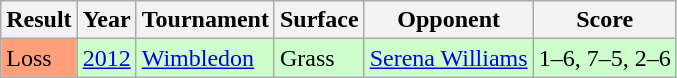<table class="sortable wikitable">
<tr>
<th>Result</th>
<th>Year</th>
<th>Tournament</th>
<th>Surface</th>
<th>Opponent</th>
<th>Score</th>
</tr>
<tr style="background:#cfc;">
<td style="background:#ffa07a;">Loss</td>
<td><a href='#'>2012</a></td>
<td><a href='#'>Wimbledon</a></td>
<td>Grass</td>
<td> <a href='#'>Serena Williams</a></td>
<td>1–6, 7–5, 2–6</td>
</tr>
</table>
